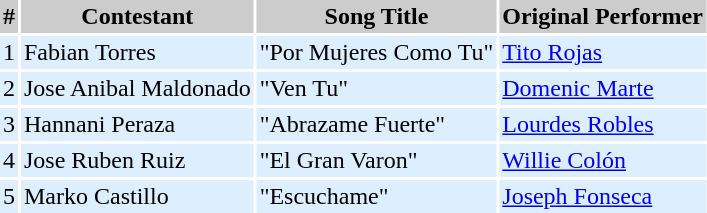<table cellpadding=2 cellspacing=2>
<tr bgcolor=#cccccc>
<th>#</th>
<th>Contestant</th>
<th>Song Title</th>
<th>Original Performer</th>
</tr>
<tr bgcolor=#DDEEFF>
<td align=center>1</td>
<td>Fabian Torres</td>
<td>"Por Mujeres Como Tu"</td>
<td><a href='#'>Tito Rojas</a></td>
</tr>
<tr bgcolor=#DDEEFF>
<td align=center>2</td>
<td>Jose Anibal Maldonado</td>
<td>"Ven Tu"</td>
<td><a href='#'>Domenic Marte</a></td>
</tr>
<tr bgcolor=#DDEEFF>
<td align=center>3</td>
<td>Hannani Peraza</td>
<td>"Abrazame Fuerte"</td>
<td><a href='#'>Lourdes Robles</a></td>
</tr>
<tr bgcolor=#DDEEFF>
<td align=center>4</td>
<td>Jose Ruben Ruiz</td>
<td>"El Gran Varon"</td>
<td><a href='#'>Willie Colón</a></td>
</tr>
<tr bgcolor=#DDEEFF>
<td align=center>5</td>
<td>Marko Castillo</td>
<td>"Escuchame"</td>
<td><a href='#'>Joseph Fonseca</a></td>
</tr>
<tr bgcolor=#DDEEFF>
</tr>
</table>
